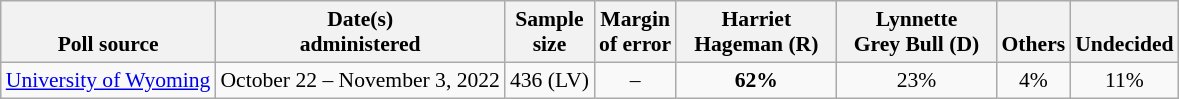<table class="wikitable" style="font-size:90%;text-align:center;">
<tr valign=bottom>
<th>Poll source</th>
<th>Date(s)<br>administered</th>
<th>Sample<br>size</th>
<th>Margin<br>of error</th>
<th style="width:100px;">Harriet<br>Hageman (R)</th>
<th style="width:100px;">Lynnette<br>Grey Bull (D)</th>
<th>Others</th>
<th>Undecided</th>
</tr>
<tr>
<td style="text-align:left;"><a href='#'>University of Wyoming</a></td>
<td>October 22 – November 3, 2022</td>
<td>436 (LV)</td>
<td>–</td>
<td><strong>62%</strong></td>
<td>23%</td>
<td>4%</td>
<td>11%</td>
</tr>
</table>
